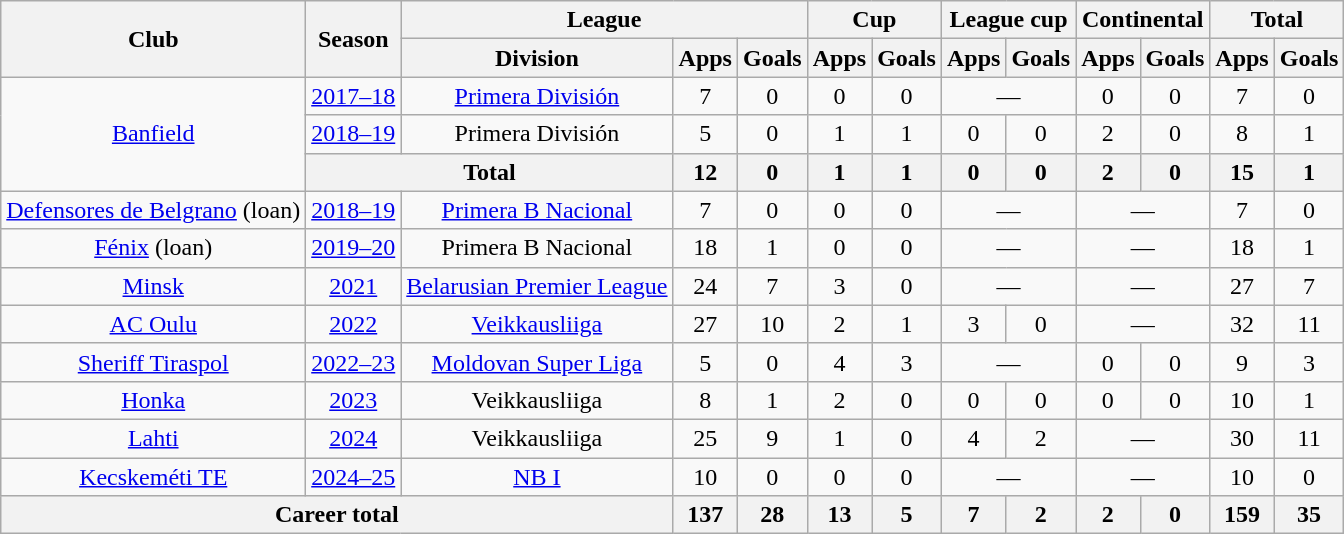<table class="wikitable" style="text-align:center">
<tr>
<th rowspan="2">Club</th>
<th rowspan="2">Season</th>
<th colspan="3">League</th>
<th colspan="2">Cup</th>
<th colspan="2">League cup</th>
<th colspan="2">Continental</th>
<th colspan="2">Total</th>
</tr>
<tr>
<th>Division</th>
<th>Apps</th>
<th>Goals</th>
<th>Apps</th>
<th>Goals</th>
<th>Apps</th>
<th>Goals</th>
<th>Apps</th>
<th>Goals</th>
<th>Apps</th>
<th>Goals</th>
</tr>
<tr>
<td rowspan="3"><a href='#'>Banfield</a></td>
<td><a href='#'>2017–18</a></td>
<td><a href='#'>Primera División</a></td>
<td>7</td>
<td>0</td>
<td>0</td>
<td>0</td>
<td colspan="2">—</td>
<td>0</td>
<td>0</td>
<td>7</td>
<td>0</td>
</tr>
<tr>
<td><a href='#'>2018–19</a></td>
<td>Primera División</td>
<td>5</td>
<td>0</td>
<td>1</td>
<td>1</td>
<td>0</td>
<td>0</td>
<td>2</td>
<td>0</td>
<td>8</td>
<td>1</td>
</tr>
<tr>
<th colspan="2">Total</th>
<th>12</th>
<th>0</th>
<th>1</th>
<th>1</th>
<th>0</th>
<th>0</th>
<th>2</th>
<th>0</th>
<th>15</th>
<th>1</th>
</tr>
<tr>
<td rowspan="1"><a href='#'>Defensores de Belgrano</a> (loan)</td>
<td><a href='#'>2018–19</a></td>
<td><a href='#'>Primera B Nacional</a></td>
<td>7</td>
<td>0</td>
<td>0</td>
<td>0</td>
<td colspan="2">—</td>
<td colspan="2">—</td>
<td>7</td>
<td>0</td>
</tr>
<tr>
<td rowspan="1"><a href='#'>Fénix</a> (loan)</td>
<td><a href='#'>2019–20</a></td>
<td>Primera B Nacional</td>
<td>18</td>
<td>1</td>
<td>0</td>
<td>0</td>
<td colspan="2">—</td>
<td colspan="2">—</td>
<td>18</td>
<td>1</td>
</tr>
<tr>
<td rowspan="1"><a href='#'>Minsk</a></td>
<td><a href='#'>2021</a></td>
<td><a href='#'>Belarusian Premier League</a></td>
<td>24</td>
<td>7</td>
<td>3</td>
<td>0</td>
<td colspan="2">—</td>
<td colspan="2">—</td>
<td>27</td>
<td>7</td>
</tr>
<tr>
<td rowspan="1"><a href='#'>AC Oulu</a></td>
<td><a href='#'>2022</a></td>
<td><a href='#'>Veikkausliiga</a></td>
<td>27</td>
<td>10</td>
<td>2</td>
<td>1</td>
<td>3</td>
<td>0</td>
<td colspan="2">—</td>
<td>32</td>
<td>11</td>
</tr>
<tr>
<td rowspan="1"><a href='#'>Sheriff Tiraspol</a></td>
<td><a href='#'>2022–23</a></td>
<td><a href='#'>Moldovan Super Liga</a></td>
<td>5</td>
<td>0</td>
<td>4</td>
<td>3</td>
<td colspan="2">—</td>
<td>0</td>
<td>0</td>
<td>9</td>
<td>3</td>
</tr>
<tr>
<td><a href='#'>Honka</a></td>
<td><a href='#'>2023</a></td>
<td>Veikkausliiga</td>
<td>8</td>
<td>1</td>
<td>2</td>
<td>0</td>
<td>0</td>
<td>0</td>
<td>0</td>
<td>0</td>
<td>10</td>
<td>1</td>
</tr>
<tr>
<td><a href='#'>Lahti</a></td>
<td><a href='#'>2024</a></td>
<td>Veikkausliiga</td>
<td>25</td>
<td>9</td>
<td>1</td>
<td>0</td>
<td>4</td>
<td>2</td>
<td colspan="2">—</td>
<td>30</td>
<td>11</td>
</tr>
<tr>
<td><a href='#'>Kecskeméti TE</a></td>
<td><a href='#'>2024–25</a></td>
<td><a href='#'>NB I</a></td>
<td>10</td>
<td>0</td>
<td>0</td>
<td>0</td>
<td colspan="2">—</td>
<td colspan="2">—</td>
<td>10</td>
<td>0</td>
</tr>
<tr>
<th colspan="3">Career total</th>
<th>137</th>
<th>28</th>
<th>13</th>
<th>5</th>
<th>7</th>
<th>2</th>
<th>2</th>
<th>0</th>
<th>159</th>
<th>35</th>
</tr>
</table>
